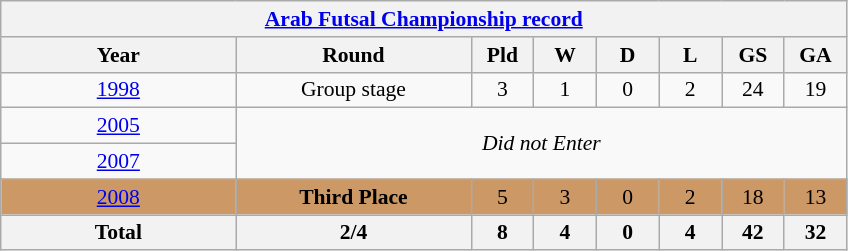<table class="wikitable" style="text-align: center;font-size:90%;">
<tr>
<th colspan=8><a href='#'>Arab Futsal Championship record</a></th>
</tr>
<tr>
<th width=150>Year</th>
<th width=150>Round</th>
<th width=35>Pld</th>
<th width=35>W</th>
<th width=35>D</th>
<th width=35>L</th>
<th width=35>GS</th>
<th width=35>GA</th>
</tr>
<tr bgcolor=>
<td> <a href='#'>1998</a></td>
<td>Group stage</td>
<td>3</td>
<td>1</td>
<td>0</td>
<td>2</td>
<td>24</td>
<td>19</td>
</tr>
<tr>
<td> <a href='#'>2005</a></td>
<td colspan=7 rowspan=2><em>Did not Enter</em></td>
</tr>
<tr>
<td> <a href='#'>2007</a></td>
</tr>
<tr bgcolor=#cc9966>
<td> <a href='#'>2008</a></td>
<td><strong>Third Place</strong></td>
<td>5</td>
<td>3</td>
<td>0</td>
<td>2</td>
<td>18</td>
<td>13</td>
</tr>
<tr>
<th><strong>Total</strong></th>
<th>2/4</th>
<th>8</th>
<th>4</th>
<th>0</th>
<th>4</th>
<th>42</th>
<th>32</th>
</tr>
</table>
